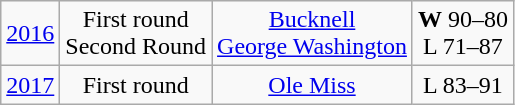<table class="wikitable">
<tr align="center">
<td><a href='#'>2016</a></td>
<td>First round<br>Second Round</td>
<td><a href='#'>Bucknell</a><br><a href='#'>George Washington</a></td>
<td><strong>W</strong> 90–80<br>L 71–87</td>
</tr>
<tr align="center">
<td><a href='#'>2017</a></td>
<td>First round</td>
<td><a href='#'>Ole Miss</a></td>
<td>L 83–91</td>
</tr>
</table>
